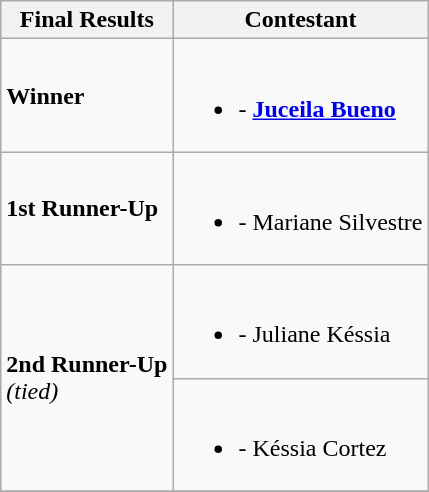<table class="wikitable">
<tr>
<th>Final Results</th>
<th>Contestant</th>
</tr>
<tr>
<td><strong>Winner</strong></td>
<td><br><ul><li><strong></strong> - <strong><a href='#'>Juceila Bueno</a></strong></li></ul></td>
</tr>
<tr>
<td><strong>1st Runner-Up</strong></td>
<td><br><ul><li><strong></strong> - Mariane Silvestre</li></ul></td>
</tr>
<tr>
<td rowspan=2><strong>2nd Runner-Up</strong><br><em>(tied)</em></td>
<td><br><ul><li><strong></strong> - Juliane Késsia</li></ul></td>
</tr>
<tr>
<td><br><ul><li><strong></strong> - Késsia Cortez</li></ul></td>
</tr>
<tr>
</tr>
</table>
